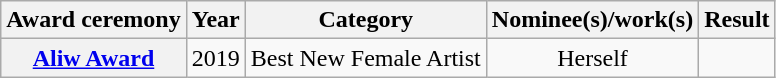<table class="wikitable sortable">
<tr>
<th>Award ceremony</th>
<th>Year</th>
<th>Category</th>
<th>Nominee(s)/work(s)</th>
<th>Result</th>
</tr>
<tr>
<th><a href='#'>Aliw Award</a></th>
<td>2019</td>
<td align=center>Best New Female Artist</td>
<td align=center>Herself</td>
<td></td>
</tr>
</table>
